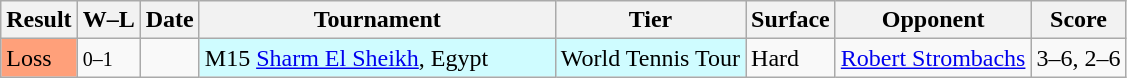<table class="sortable wikitable">
<tr>
<th>Result</th>
<th class="unsortable">W–L</th>
<th>Date</th>
<th width="230">Tournament</th>
<th>Tier</th>
<th>Surface</th>
<th>Opponent</th>
<th class="unsortable">Score</th>
</tr>
<tr>
<td bgcolor=FFA07A>Loss</td>
<td><small>0–1</small></td>
<td></td>
<td style="background:#cffcff;">M15 <a href='#'>Sharm El Sheikh</a>, Egypt</td>
<td style="background:#cffcff;">World Tennis Tour</td>
<td>Hard</td>
<td> <a href='#'>Robert Strombachs</a></td>
<td>3–6, 2–6</td>
</tr>
</table>
